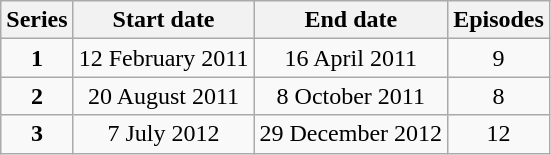<table class="wikitable" style="text-align:center;">
<tr>
<th>Series</th>
<th>Start date</th>
<th>End date</th>
<th>Episodes</th>
</tr>
<tr>
<td><strong>1</strong></td>
<td>12 February 2011</td>
<td>16 April 2011</td>
<td>9</td>
</tr>
<tr>
<td><strong>2</strong></td>
<td>20 August 2011</td>
<td>8 October 2011</td>
<td>8</td>
</tr>
<tr>
<td><strong>3</strong></td>
<td>7 July 2012</td>
<td>29 December 2012</td>
<td>12</td>
</tr>
</table>
